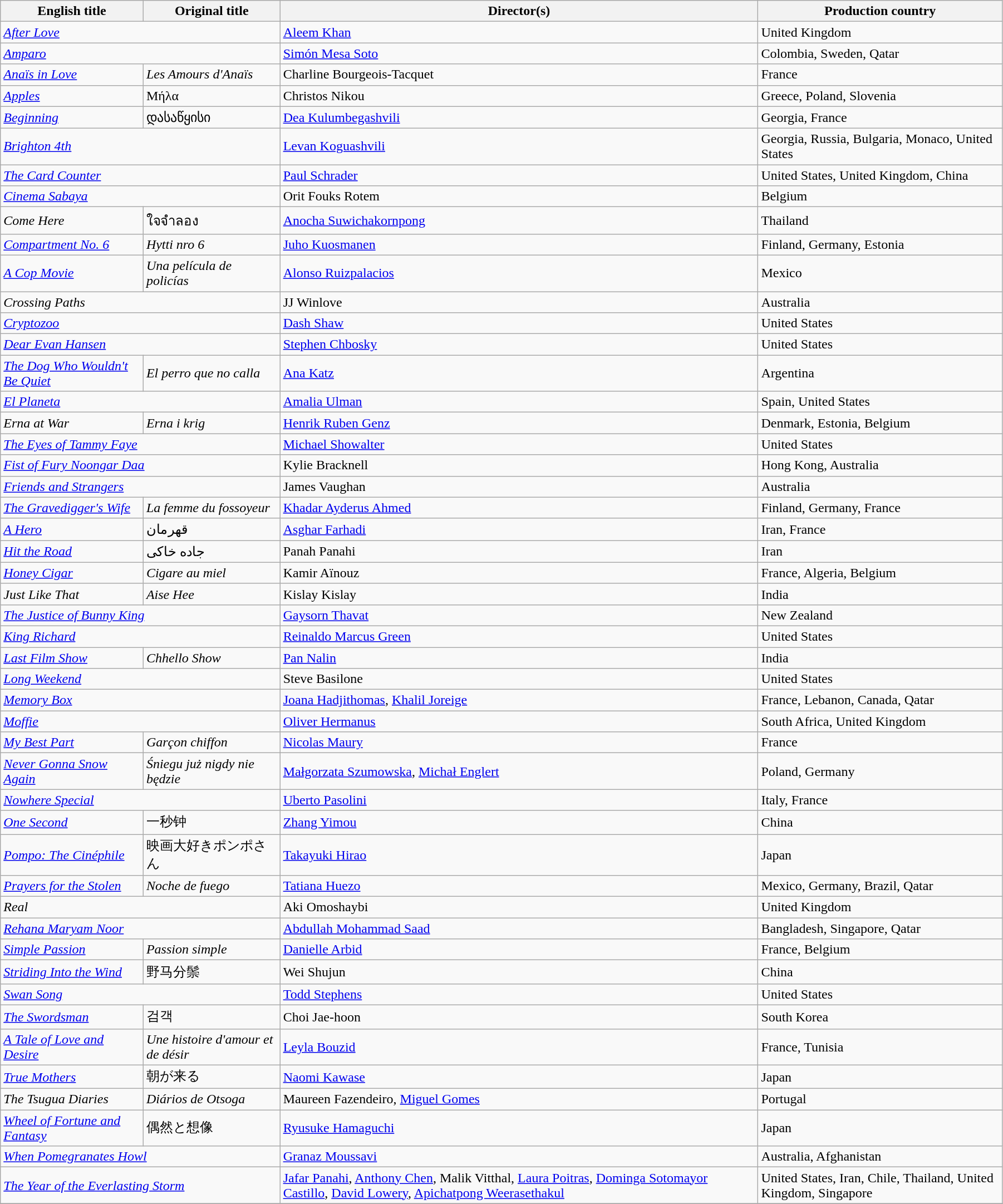<table class="wikitable" style="width:95%; margin-bottom:2px">
<tr>
<th>English title</th>
<th>Original title</th>
<th>Director(s)</th>
<th>Production country</th>
</tr>
<tr>
<td colspan="2"><em><a href='#'>After Love</a></em></td>
<td><a href='#'>Aleem Khan</a></td>
<td>United Kingdom</td>
</tr>
<tr>
<td colspan="2"><em><a href='#'>Amparo</a></em></td>
<td><a href='#'>Simón Mesa Soto</a></td>
<td>Colombia, Sweden, Qatar</td>
</tr>
<tr>
<td><em><a href='#'>Anaïs in Love</a></em></td>
<td><em>Les Amours d'Anaïs</em></td>
<td>Charline Bourgeois-Tacquet</td>
<td>France</td>
</tr>
<tr>
<td><em><a href='#'>Apples</a></em></td>
<td>Μήλα</td>
<td>Christos Nikou</td>
<td>Greece, Poland, Slovenia</td>
</tr>
<tr>
<td><em><a href='#'>Beginning</a></em></td>
<td>დასაწყისი</td>
<td><a href='#'>Dea Kulumbegashvili</a></td>
<td>Georgia, France</td>
</tr>
<tr>
<td colspan="2"><em><a href='#'>Brighton 4th</a></em></td>
<td><a href='#'>Levan Koguashvili</a></td>
<td>Georgia, Russia, Bulgaria, Monaco, United States</td>
</tr>
<tr>
<td colspan="2"><em><a href='#'>The Card Counter</a></em></td>
<td><a href='#'>Paul Schrader</a></td>
<td>United States, United Kingdom, China</td>
</tr>
<tr>
<td colspan="2"><em><a href='#'>Cinema Sabaya</a></em></td>
<td>Orit Fouks Rotem</td>
<td>Belgium</td>
</tr>
<tr>
<td><em>Come Here</em></td>
<td>ใจจำลอง</td>
<td><a href='#'>Anocha Suwichakornpong</a></td>
<td>Thailand</td>
</tr>
<tr>
<td><em><a href='#'>Compartment No. 6</a></em></td>
<td><em>Hytti nro 6</em></td>
<td><a href='#'>Juho Kuosmanen</a></td>
<td>Finland, Germany, Estonia</td>
</tr>
<tr>
<td><em><a href='#'>A Cop Movie</a></em></td>
<td><em>Una película de policías</em></td>
<td><a href='#'>Alonso Ruizpalacios</a></td>
<td>Mexico</td>
</tr>
<tr>
<td colspan="2"><em>Crossing Paths</em></td>
<td>JJ Winlove</td>
<td>Australia</td>
</tr>
<tr>
<td colspan="2"><em><a href='#'>Cryptozoo</a></em></td>
<td><a href='#'>Dash Shaw</a></td>
<td>United States</td>
</tr>
<tr>
<td colspan="2"><em><a href='#'>Dear Evan Hansen</a></em></td>
<td><a href='#'>Stephen Chbosky</a></td>
<td>United States</td>
</tr>
<tr>
<td><em><a href='#'>The Dog Who Wouldn't Be Quiet</a></em></td>
<td><em>El perro que no calla</em></td>
<td><a href='#'>Ana Katz</a></td>
<td>Argentina</td>
</tr>
<tr>
<td colspan="2"><em><a href='#'>El Planeta</a></em></td>
<td><a href='#'>Amalia Ulman</a></td>
<td>Spain, United States</td>
</tr>
<tr>
<td><em>Erna at War</em></td>
<td><em>Erna i krig</em></td>
<td><a href='#'>Henrik Ruben Genz</a></td>
<td>Denmark, Estonia, Belgium</td>
</tr>
<tr>
<td colspan="2"><em><a href='#'>The Eyes of Tammy Faye</a></em></td>
<td><a href='#'>Michael Showalter</a></td>
<td>United States</td>
</tr>
<tr>
<td colspan="2"><em><a href='#'>Fist of Fury Noongar Daa</a></em></td>
<td>Kylie Bracknell</td>
<td>Hong Kong, Australia</td>
</tr>
<tr>
<td colspan="2"><em><a href='#'>Friends and Strangers</a></em></td>
<td>James Vaughan</td>
<td>Australia</td>
</tr>
<tr>
<td><em><a href='#'>The Gravedigger's Wife</a></em></td>
<td><em>La femme du fossoyeur</em></td>
<td><a href='#'>Khadar Ayderus Ahmed</a></td>
<td>Finland, Germany, France</td>
</tr>
<tr>
<td><em><a href='#'>A Hero</a></em></td>
<td>قهرمان</td>
<td><a href='#'>Asghar Farhadi</a></td>
<td>Iran, France</td>
</tr>
<tr>
<td><em><a href='#'>Hit the Road</a></em></td>
<td>جاده خاکی</td>
<td>Panah Panahi</td>
<td>Iran</td>
</tr>
<tr>
<td><em><a href='#'>Honey Cigar</a></em></td>
<td><em>Cigare au miel</em></td>
<td>Kamir Aïnouz</td>
<td>France, Algeria, Belgium</td>
</tr>
<tr>
<td><em>Just Like That</em></td>
<td><em>Aise Hee</em></td>
<td>Kislay Kislay</td>
<td>India</td>
</tr>
<tr>
<td colspan="2"><em><a href='#'>The Justice of Bunny King</a></em></td>
<td><a href='#'>Gaysorn Thavat</a></td>
<td>New Zealand</td>
</tr>
<tr>
<td colspan="2"><em><a href='#'>King Richard</a></em></td>
<td><a href='#'>Reinaldo Marcus Green</a></td>
<td>United States</td>
</tr>
<tr>
<td><em><a href='#'>Last Film Show</a></em></td>
<td><em>Chhello Show</em></td>
<td><a href='#'>Pan Nalin</a></td>
<td>India</td>
</tr>
<tr>
<td colspan="2"><em><a href='#'>Long Weekend</a></em></td>
<td>Steve Basilone</td>
<td>United States</td>
</tr>
<tr>
<td colspan="2"><em><a href='#'>Memory Box</a></em></td>
<td><a href='#'>Joana Hadjithomas</a>, <a href='#'>Khalil Joreige</a></td>
<td>France, Lebanon, Canada, Qatar</td>
</tr>
<tr>
<td colspan="2"><em><a href='#'>Moffie</a></em></td>
<td><a href='#'>Oliver Hermanus</a></td>
<td>South Africa, United Kingdom</td>
</tr>
<tr>
<td><em><a href='#'>My Best Part</a></em></td>
<td><em>Garçon chiffon</em></td>
<td><a href='#'>Nicolas Maury</a></td>
<td>France</td>
</tr>
<tr>
<td><em><a href='#'>Never Gonna Snow Again</a></em></td>
<td><em>Śniegu już nigdy nie będzie</em></td>
<td><a href='#'>Małgorzata Szumowska</a>, <a href='#'>Michał Englert</a></td>
<td>Poland, Germany</td>
</tr>
<tr>
<td colspan="2"><em><a href='#'>Nowhere Special</a></em></td>
<td><a href='#'>Uberto Pasolini</a></td>
<td>Italy, France</td>
</tr>
<tr>
<td><em><a href='#'>One Second</a></em></td>
<td>一秒钟</td>
<td><a href='#'>Zhang Yimou</a></td>
<td>China</td>
</tr>
<tr>
<td><em><a href='#'>Pompo: The Cinéphile</a></em></td>
<td>映画大好きポンポさん</td>
<td><a href='#'>Takayuki Hirao</a></td>
<td>Japan</td>
</tr>
<tr>
<td><em><a href='#'>Prayers for the Stolen</a></em></td>
<td><em>Noche de fuego</em></td>
<td><a href='#'>Tatiana Huezo</a></td>
<td>Mexico, Germany, Brazil, Qatar</td>
</tr>
<tr>
<td colspan="2"><em>Real</em></td>
<td>Aki Omoshaybi</td>
<td>United Kingdom</td>
</tr>
<tr>
<td colspan="2"><em><a href='#'>Rehana Maryam Noor</a></em></td>
<td><a href='#'>Abdullah Mohammad Saad</a></td>
<td>Bangladesh, Singapore, Qatar</td>
</tr>
<tr>
<td><em><a href='#'>Simple Passion</a></em></td>
<td><em>Passion simple</em></td>
<td><a href='#'>Danielle Arbid</a></td>
<td>France, Belgium</td>
</tr>
<tr>
<td><em><a href='#'>Striding Into the Wind</a></em></td>
<td>野马分鬃</td>
<td>Wei Shujun</td>
<td>China</td>
</tr>
<tr>
<td colspan="2"><em><a href='#'>Swan Song</a></em></td>
<td><a href='#'>Todd Stephens</a></td>
<td>United States</td>
</tr>
<tr>
<td><em><a href='#'>The Swordsman</a></em></td>
<td>검객</td>
<td>Choi Jae-hoon</td>
<td>South Korea</td>
</tr>
<tr>
<td><em><a href='#'>A Tale of Love and Desire</a></em></td>
<td><em>Une histoire d'amour et de désir</em></td>
<td><a href='#'>Leyla Bouzid</a></td>
<td>France, Tunisia</td>
</tr>
<tr>
<td><em><a href='#'>True Mothers</a></em></td>
<td>朝が来る</td>
<td><a href='#'>Naomi Kawase</a></td>
<td>Japan</td>
</tr>
<tr>
<td><em>The Tsugua Diaries</em></td>
<td><em>Diários de Otsoga</em></td>
<td>Maureen Fazendeiro, <a href='#'>Miguel Gomes</a></td>
<td>Portugal</td>
</tr>
<tr>
<td><em><a href='#'>Wheel of Fortune and Fantasy</a></em></td>
<td>偶然と想像</td>
<td><a href='#'>Ryusuke Hamaguchi</a></td>
<td>Japan</td>
</tr>
<tr>
<td colspan="2"><em><a href='#'>When Pomegranates Howl</a></em></td>
<td><a href='#'>Granaz Moussavi</a></td>
<td>Australia, Afghanistan</td>
</tr>
<tr>
<td colspan="2"><em><a href='#'>The Year of the Everlasting Storm</a></em></td>
<td><a href='#'>Jafar Panahi</a>, <a href='#'>Anthony Chen</a>, Malik Vitthal, <a href='#'>Laura Poitras</a>, <a href='#'>Dominga Sotomayor Castillo</a>, <a href='#'>David Lowery</a>, <a href='#'>Apichatpong Weerasethakul</a></td>
<td>United States, Iran, Chile, Thailand, United Kingdom, Singapore</td>
</tr>
<tr>
</tr>
</table>
